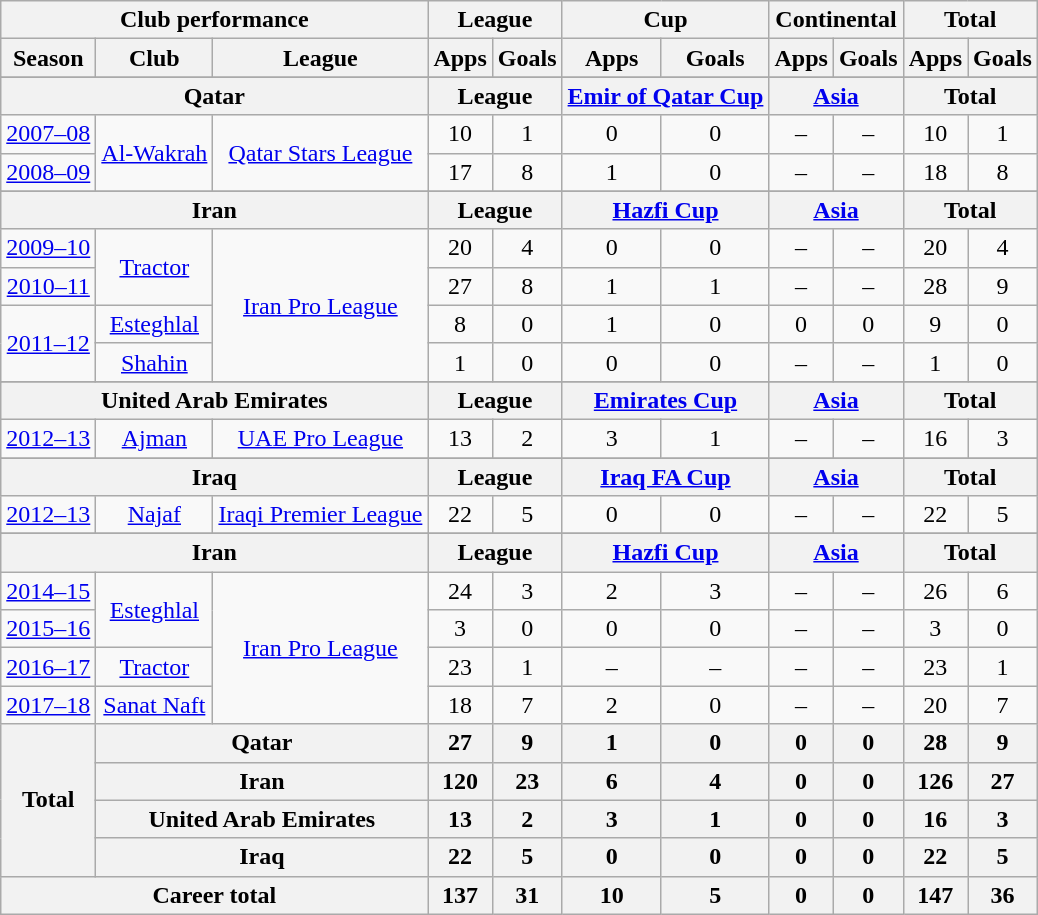<table class="wikitable" style="text-align:center">
<tr>
<th colspan=3>Club performance</th>
<th colspan=2>League</th>
<th colspan=2>Cup</th>
<th colspan=2>Continental</th>
<th colspan=2>Total</th>
</tr>
<tr>
<th>Season</th>
<th>Club</th>
<th>League</th>
<th>Apps</th>
<th>Goals</th>
<th>Apps</th>
<th>Goals</th>
<th>Apps</th>
<th>Goals</th>
<th>Apps</th>
<th>Goals</th>
</tr>
<tr>
</tr>
<tr>
<th colspan=3>Qatar</th>
<th colspan=2>League</th>
<th colspan=2><a href='#'>Emir of Qatar Cup</a></th>
<th colspan=2><a href='#'>Asia</a></th>
<th colspan=2>Total</th>
</tr>
<tr>
<td><a href='#'>2007–08</a></td>
<td rowspan="2"><a href='#'>Al-Wakrah</a></td>
<td rowspan="2"><a href='#'>Qatar Stars League</a></td>
<td>10</td>
<td>1</td>
<td>0</td>
<td>0</td>
<td>–</td>
<td>–</td>
<td>10</td>
<td>1</td>
</tr>
<tr>
<td><a href='#'>2008–09</a></td>
<td>17</td>
<td>8</td>
<td>1</td>
<td>0</td>
<td>–</td>
<td>–</td>
<td>18</td>
<td>8</td>
</tr>
<tr>
</tr>
<tr>
<th colspan=3>Iran</th>
<th colspan=2>League</th>
<th colspan=2><a href='#'>Hazfi Cup</a></th>
<th colspan=2><a href='#'>Asia</a></th>
<th colspan=2>Total</th>
</tr>
<tr>
<td><a href='#'>2009–10</a></td>
<td rowspan="2"><a href='#'>Tractor</a></td>
<td rowspan="4"><a href='#'>Iran Pro League</a></td>
<td>20</td>
<td>4</td>
<td>0</td>
<td>0</td>
<td>–</td>
<td>–</td>
<td>20</td>
<td>4</td>
</tr>
<tr>
<td><a href='#'>2010–11</a></td>
<td>27</td>
<td>8</td>
<td>1</td>
<td>1</td>
<td>–</td>
<td>–</td>
<td>28</td>
<td>9</td>
</tr>
<tr>
<td rowspan="2"><a href='#'>2011–12</a></td>
<td><a href='#'>Esteghlal</a></td>
<td>8</td>
<td>0</td>
<td>1</td>
<td>0</td>
<td>0</td>
<td>0</td>
<td>9</td>
<td>0</td>
</tr>
<tr>
<td><a href='#'>Shahin</a></td>
<td>1</td>
<td>0</td>
<td>0</td>
<td>0</td>
<td>–</td>
<td>–</td>
<td>1</td>
<td>0</td>
</tr>
<tr>
</tr>
<tr>
<th colspan=3>United Arab Emirates</th>
<th colspan=2>League</th>
<th colspan=2><a href='#'>Emirates Cup</a></th>
<th colspan=2><a href='#'>Asia</a></th>
<th colspan=2>Total</th>
</tr>
<tr>
<td><a href='#'>2012–13</a></td>
<td rowspan="1"><a href='#'>Ajman</a></td>
<td rowspan="1"><a href='#'>UAE Pro League</a></td>
<td>13</td>
<td>2</td>
<td>3</td>
<td>1</td>
<td>–</td>
<td>–</td>
<td>16</td>
<td>3</td>
</tr>
<tr>
</tr>
<tr>
<th colspan=3>Iraq</th>
<th colspan=2>League</th>
<th colspan=2><a href='#'>Iraq FA Cup</a></th>
<th colspan=2><a href='#'>Asia</a></th>
<th colspan=2>Total</th>
</tr>
<tr>
<td><a href='#'>2012–13</a></td>
<td rowspan="1"><a href='#'>Najaf</a></td>
<td rowspan="1"><a href='#'>Iraqi Premier League</a></td>
<td>22</td>
<td>5</td>
<td>0</td>
<td>0</td>
<td>–</td>
<td>–</td>
<td>22</td>
<td>5</td>
</tr>
<tr>
</tr>
<tr>
<th colspan=3>Iran</th>
<th colspan=2>League</th>
<th colspan=2><a href='#'>Hazfi Cup</a></th>
<th colspan=2><a href='#'>Asia</a></th>
<th colspan=2>Total</th>
</tr>
<tr>
<td rowspan="1"><a href='#'>2014–15</a></td>
<td rowspan="2"><a href='#'>Esteghlal</a></td>
<td rowspan="4"><a href='#'>Iran Pro League</a></td>
<td>24</td>
<td>3</td>
<td>2</td>
<td>3</td>
<td>–</td>
<td>–</td>
<td>26</td>
<td>6</td>
</tr>
<tr>
<td rowspan="1"><a href='#'>2015–16</a></td>
<td>3</td>
<td>0</td>
<td>0</td>
<td>0</td>
<td>–</td>
<td>–</td>
<td>3</td>
<td>0</td>
</tr>
<tr>
<td><a href='#'>2016–17</a></td>
<td><a href='#'>Tractor</a></td>
<td>23</td>
<td>1</td>
<td>–</td>
<td>–</td>
<td>–</td>
<td>–</td>
<td>23</td>
<td>1</td>
</tr>
<tr>
<td><a href='#'>2017–18</a></td>
<td><a href='#'>Sanat Naft</a></td>
<td>18</td>
<td>7</td>
<td>2</td>
<td>0</td>
<td>–</td>
<td>–</td>
<td>20</td>
<td>7</td>
</tr>
<tr>
<th rowspan="4">Total</th>
<th colspan="2">Qatar</th>
<th>27</th>
<th>9</th>
<th>1</th>
<th>0</th>
<th>0</th>
<th>0</th>
<th>28</th>
<th>9</th>
</tr>
<tr>
<th colspan="2">Iran</th>
<th>120</th>
<th>23</th>
<th>6</th>
<th>4</th>
<th>0</th>
<th>0</th>
<th>126</th>
<th>27</th>
</tr>
<tr>
<th colspan=2>United Arab Emirates</th>
<th>13</th>
<th>2</th>
<th>3</th>
<th>1</th>
<th>0</th>
<th>0</th>
<th>16</th>
<th>3</th>
</tr>
<tr>
<th colspan=2>Iraq</th>
<th>22</th>
<th>5</th>
<th>0</th>
<th>0</th>
<th>0</th>
<th>0</th>
<th>22</th>
<th>5</th>
</tr>
<tr>
<th colspan=3>Career total</th>
<th>137</th>
<th>31</th>
<th>10</th>
<th>5</th>
<th>0</th>
<th>0</th>
<th>147</th>
<th>36</th>
</tr>
</table>
